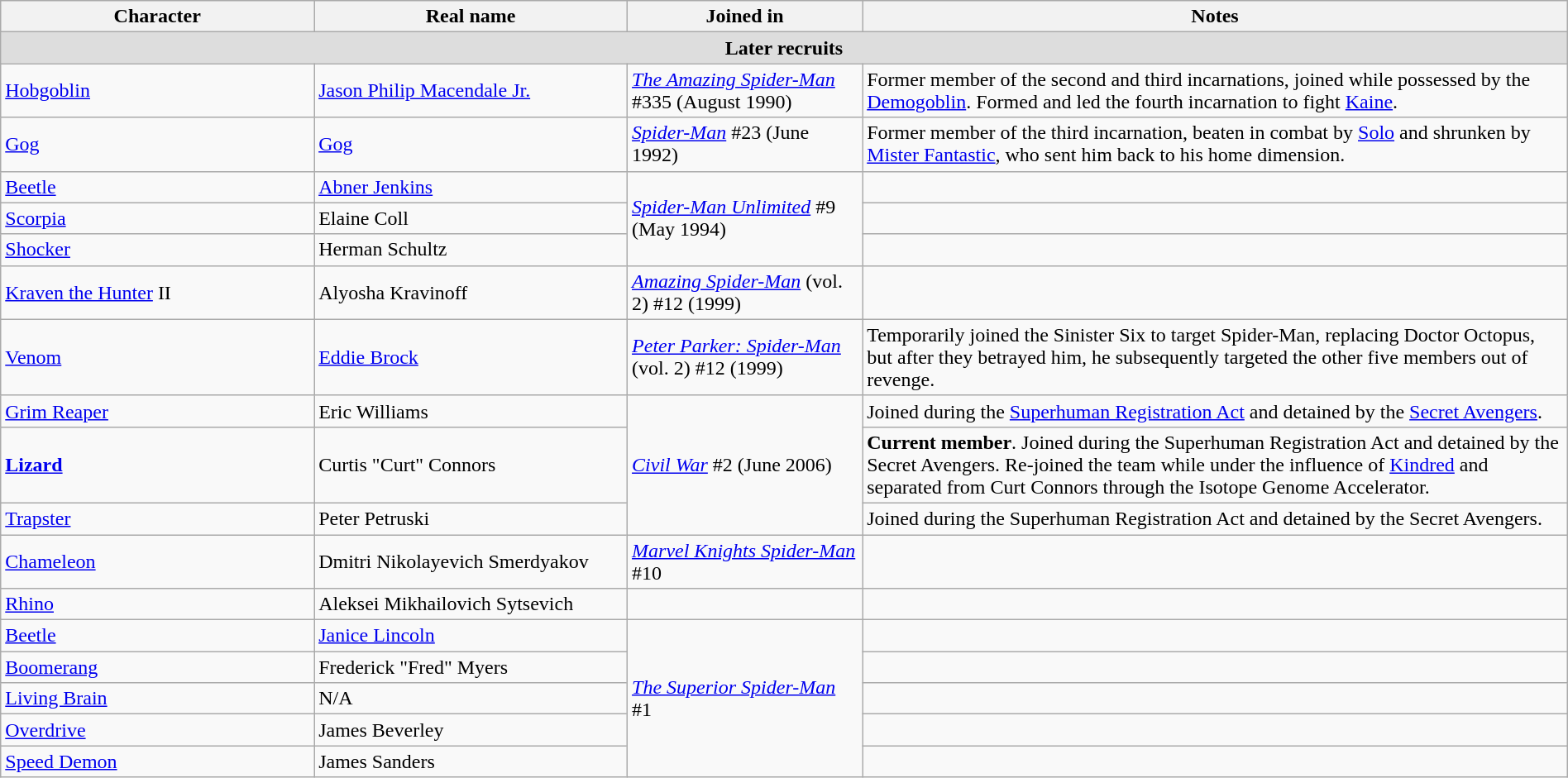<table class="wikitable" style="width:100%;">
<tr>
<th width=20%>Character</th>
<th width=20%>Real name</th>
<th width=15%>Joined in</th>
<th width=45%>Notes</th>
</tr>
<tr style="background:#ddd;">
<td colspan="4" style="text-align:center;"><strong>Later recruits</strong></td>
</tr>
<tr>
<td><a href='#'>Hobgoblin</a></td>
<td><a href='#'>Jason Philip Macendale Jr.</a></td>
<td><em><a href='#'>The Amazing Spider-Man</a></em> #335 (August 1990)</td>
<td>Former member of the second and third incarnations, joined while possessed by the <a href='#'>Demogoblin</a>. Formed and led the fourth incarnation to fight <a href='#'>Kaine</a>.</td>
</tr>
<tr>
<td><a href='#'>Gog</a></td>
<td><a href='#'>Gog</a></td>
<td><em><a href='#'>Spider-Man</a></em> #23 (June 1992)</td>
<td>Former member of the third incarnation, beaten in combat by <a href='#'>Solo</a> and shrunken by <a href='#'>Mister Fantastic</a>, who sent him back to his home dimension.</td>
</tr>
<tr>
<td><a href='#'>Beetle</a></td>
<td><a href='#'>Abner Jenkins</a></td>
<td rowspan="3"><em><a href='#'>Spider-Man Unlimited</a></em> #9<br>(May 1994)</td>
<td></td>
</tr>
<tr>
<td><a href='#'>Scorpia</a></td>
<td>Elaine Coll</td>
<td></td>
</tr>
<tr>
<td><a href='#'>Shocker</a></td>
<td>Herman Schultz</td>
<td></td>
</tr>
<tr>
<td><a href='#'>Kraven the Hunter</a> II</td>
<td>Alyosha Kravinoff</td>
<td><em><a href='#'>Amazing Spider-Man</a></em> (vol. 2) #12 (1999)</td>
<td></td>
</tr>
<tr>
<td><a href='#'>Venom</a></td>
<td><a href='#'>Eddie Brock</a></td>
<td><em><a href='#'>Peter Parker: Spider-Man</a></em> (vol. 2) #12 (1999)</td>
<td>Temporarily joined the Sinister Six to target Spider-Man, replacing Doctor Octopus, but after they betrayed him, he subsequently targeted the other five members out of revenge.</td>
</tr>
<tr>
<td><a href='#'>Grim Reaper</a></td>
<td>Eric Williams</td>
<td rowspan="3"><em><a href='#'>Civil War</a></em> #2 (June 2006)</td>
<td>Joined during the <a href='#'>Superhuman Registration Act</a> and detained by the <a href='#'>Secret Avengers</a>.</td>
</tr>
<tr>
<td><strong><a href='#'>Lizard</a></strong></td>
<td>Curtis "Curt" Connors</td>
<td><strong>Current member</strong>. Joined during the Superhuman Registration Act and detained by the Secret Avengers. Re-joined the team while under the influence of <a href='#'>Kindred</a> and separated from Curt Connors through the Isotope Genome Accelerator.</td>
</tr>
<tr>
<td><a href='#'>Trapster</a></td>
<td>Peter Petruski</td>
<td>Joined during the Superhuman Registration Act and detained by the Secret Avengers.</td>
</tr>
<tr>
<td><a href='#'>Chameleon</a></td>
<td>Dmitri Nikolayevich Smerdyakov</td>
<td><em><a href='#'>Marvel Knights Spider-Man</a></em> #10</td>
<td></td>
</tr>
<tr>
<td><a href='#'>Rhino</a></td>
<td>Aleksei Mikhailovich Sytsevich</td>
<td></td>
<td></td>
</tr>
<tr>
<td><a href='#'>Beetle</a></td>
<td><a href='#'>Janice Lincoln</a></td>
<td rowspan="5"><em><a href='#'>The Superior Spider-Man</a></em> #1</td>
<td></td>
</tr>
<tr>
<td><a href='#'>Boomerang</a></td>
<td>Frederick "Fred" Myers</td>
<td></td>
</tr>
<tr>
<td><a href='#'>Living Brain</a></td>
<td>N/A</td>
<td></td>
</tr>
<tr>
<td><a href='#'>Overdrive</a></td>
<td>James Beverley</td>
<td></td>
</tr>
<tr>
<td><a href='#'>Speed Demon</a></td>
<td>James Sanders</td>
<td></td>
</tr>
</table>
